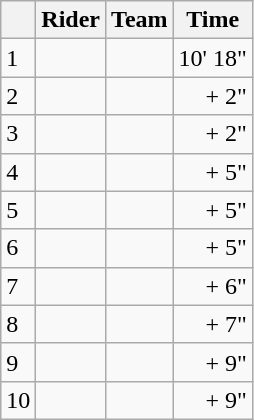<table class="wikitable">
<tr>
<th></th>
<th>Rider</th>
<th>Team</th>
<th>Time</th>
</tr>
<tr>
<td>1</td>
<td> </td>
<td></td>
<td align="right">10' 18"</td>
</tr>
<tr>
<td>2</td>
<td></td>
<td></td>
<td align="right">+ 2"</td>
</tr>
<tr>
<td>3</td>
<td></td>
<td></td>
<td align="right">+ 2"</td>
</tr>
<tr>
<td>4</td>
<td></td>
<td></td>
<td align="right">+ 5"</td>
</tr>
<tr>
<td>5</td>
<td></td>
<td></td>
<td align="right">+ 5"</td>
</tr>
<tr>
<td>6</td>
<td></td>
<td></td>
<td align="right">+ 5"</td>
</tr>
<tr>
<td>7</td>
<td></td>
<td></td>
<td align="right">+ 6"</td>
</tr>
<tr>
<td>8</td>
<td></td>
<td></td>
<td align="right">+ 7"</td>
</tr>
<tr>
<td>9</td>
<td></td>
<td></td>
<td align="right">+ 9"</td>
</tr>
<tr>
<td>10</td>
<td></td>
<td></td>
<td align="right">+ 9"</td>
</tr>
</table>
